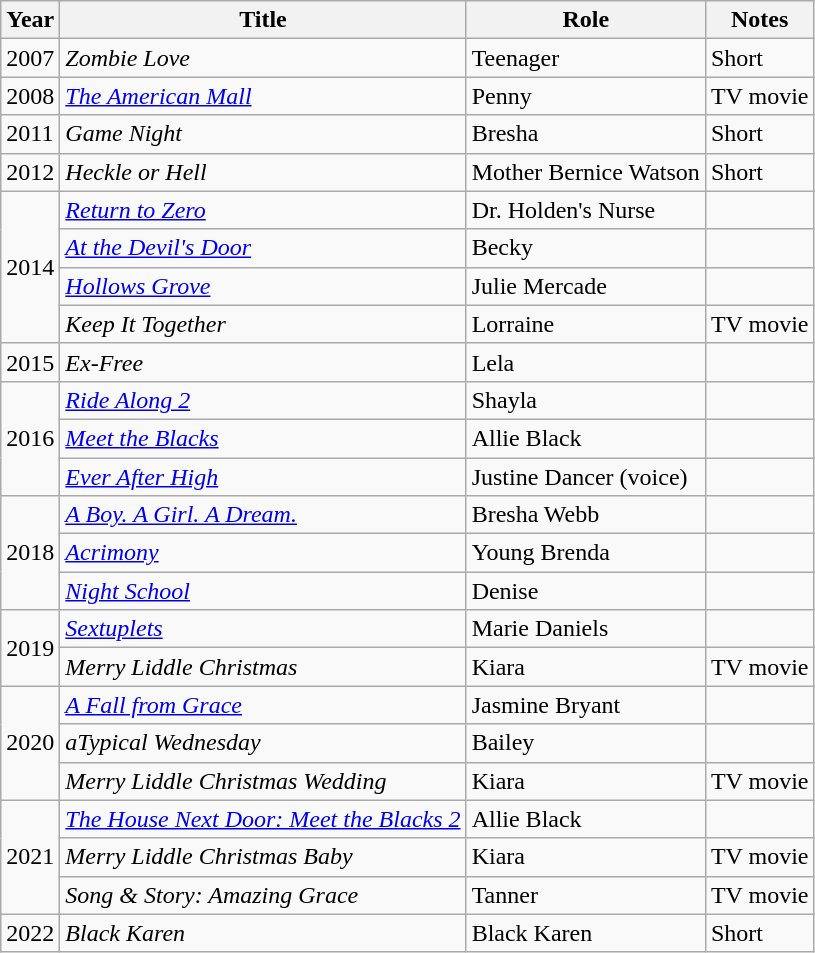<table class="wikitable sortable">
<tr>
<th>Year</th>
<th>Title</th>
<th>Role</th>
<th>Notes</th>
</tr>
<tr>
<td>2007</td>
<td><em>Zombie Love</em></td>
<td>Teenager</td>
<td>Short</td>
</tr>
<tr>
<td>2008</td>
<td><em><a href='#'>The American Mall</a></em></td>
<td>Penny</td>
<td>TV movie</td>
</tr>
<tr>
<td>2011</td>
<td><em>Game Night</em></td>
<td>Bresha</td>
<td>Short</td>
</tr>
<tr>
<td>2012</td>
<td><em>Heckle or Hell</em></td>
<td>Mother Bernice Watson</td>
<td>Short</td>
</tr>
<tr>
<td rowspan=4>2014</td>
<td><em><a href='#'>Return to Zero</a></em></td>
<td>Dr. Holden's Nurse</td>
<td></td>
</tr>
<tr>
<td><em><a href='#'>At the Devil's Door</a></em></td>
<td>Becky</td>
<td></td>
</tr>
<tr>
<td><em><a href='#'>Hollows Grove</a></em></td>
<td>Julie Mercade</td>
<td></td>
</tr>
<tr>
<td><em>Keep It Together</em></td>
<td>Lorraine</td>
<td>TV movie</td>
</tr>
<tr>
<td>2015</td>
<td><em>Ex-Free</em></td>
<td>Lela</td>
<td></td>
</tr>
<tr>
<td rowspan=3>2016</td>
<td><em><a href='#'>Ride Along 2</a></em></td>
<td>Shayla</td>
<td></td>
</tr>
<tr>
<td><em><a href='#'>Meet the Blacks</a></em></td>
<td>Allie Black</td>
<td></td>
</tr>
<tr>
<td><em><a href='#'>Ever After High</a></em></td>
<td>Justine Dancer (voice)</td>
<td></td>
</tr>
<tr>
<td rowspan=3>2018</td>
<td><em><a href='#'>A Boy. A Girl. A Dream.</a></em></td>
<td>Bresha Webb</td>
<td></td>
</tr>
<tr>
<td><em><a href='#'>Acrimony</a></em></td>
<td>Young Brenda</td>
<td></td>
</tr>
<tr>
<td><em><a href='#'>Night School</a></em></td>
<td>Denise</td>
<td></td>
</tr>
<tr>
<td rowspan=2>2019</td>
<td><em><a href='#'>Sextuplets</a></em></td>
<td>Marie Daniels</td>
<td></td>
</tr>
<tr>
<td><em>Merry Liddle Christmas</em></td>
<td>Kiara</td>
<td>TV movie</td>
</tr>
<tr>
<td rowspan=3>2020</td>
<td><em><a href='#'>A Fall from Grace</a></em></td>
<td>Jasmine Bryant</td>
<td></td>
</tr>
<tr>
<td><em>aTypical Wednesday</em></td>
<td>Bailey</td>
<td></td>
</tr>
<tr>
<td><em>Merry Liddle Christmas Wedding</em></td>
<td>Kiara</td>
<td>TV movie</td>
</tr>
<tr>
<td rowspan=3>2021</td>
<td><em><a href='#'>The House Next Door: Meet the Blacks 2</a></em></td>
<td>Allie Black</td>
<td></td>
</tr>
<tr>
<td><em>Merry Liddle Christmas Baby</em></td>
<td>Kiara</td>
<td>TV movie</td>
</tr>
<tr>
<td><em>Song & Story: Amazing Grace</em></td>
<td>Tanner</td>
<td>TV movie</td>
</tr>
<tr>
<td>2022</td>
<td><em>Black Karen</em></td>
<td>Black Karen</td>
<td>Short</td>
</tr>
</table>
